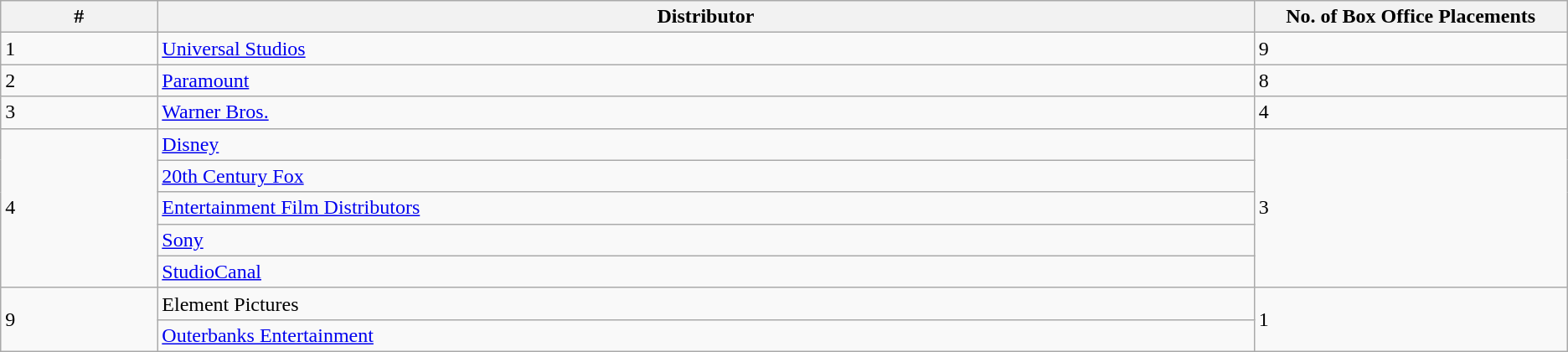<table class="wikitable sortable">
<tr>
<th width="5%">#</th>
<th width="35%">Distributor</th>
<th width="10%">No. of Box Office Placements</th>
</tr>
<tr>
<td>1</td>
<td><a href='#'>Universal Studios</a></td>
<td>9</td>
</tr>
<tr>
<td>2</td>
<td><a href='#'>Paramount</a></td>
<td>8</td>
</tr>
<tr>
<td>3</td>
<td><a href='#'>Warner Bros.</a></td>
<td>4</td>
</tr>
<tr>
<td rowspan="5">4</td>
<td><a href='#'>Disney</a></td>
<td rowspan="5">3</td>
</tr>
<tr>
<td><a href='#'>20th Century Fox</a></td>
</tr>
<tr>
<td><a href='#'>Entertainment Film Distributors</a></td>
</tr>
<tr>
<td><a href='#'>Sony</a></td>
</tr>
<tr>
<td><a href='#'>StudioCanal</a></td>
</tr>
<tr>
<td rowspan="2">9</td>
<td>Element Pictures</td>
<td rowspan="2">1</td>
</tr>
<tr>
<td><a href='#'>Outerbanks Entertainment</a></td>
</tr>
</table>
